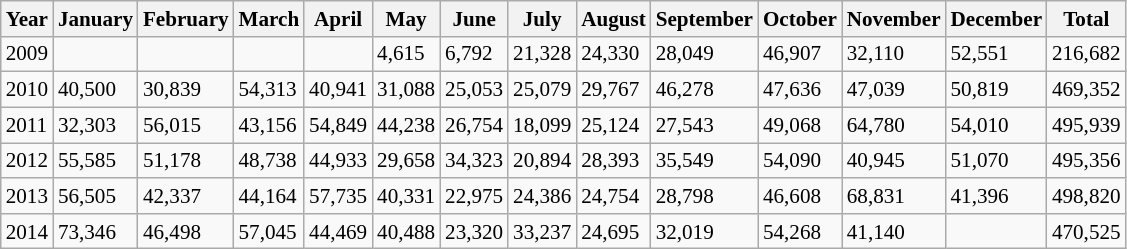<table class="wikitable" style="font-size:88%;">
<tr>
<th>Year</th>
<th>January</th>
<th>February</th>
<th>March</th>
<th>April</th>
<th>May</th>
<th>June</th>
<th>July</th>
<th>August</th>
<th>September</th>
<th>October</th>
<th>November</th>
<th>December</th>
<th>Total</th>
</tr>
<tr>
<td>2009</td>
<td></td>
<td></td>
<td></td>
<td></td>
<td>4,615</td>
<td>6,792</td>
<td>21,328</td>
<td>24,330</td>
<td>28,049</td>
<td>46,907</td>
<td>32,110</td>
<td>52,551</td>
<td>216,682</td>
</tr>
<tr>
<td>2010</td>
<td>40,500</td>
<td>30,839</td>
<td>54,313</td>
<td>40,941</td>
<td>31,088</td>
<td>25,053</td>
<td>25,079</td>
<td>29,767</td>
<td>46,278</td>
<td>47,636</td>
<td>47,039</td>
<td>50,819</td>
<td>469,352</td>
</tr>
<tr>
<td>2011</td>
<td>32,303</td>
<td>56,015</td>
<td>43,156</td>
<td>54,849</td>
<td>44,238</td>
<td>26,754</td>
<td>18,099</td>
<td>25,124</td>
<td>27,543</td>
<td>49,068</td>
<td>64,780</td>
<td>54,010</td>
<td>495,939</td>
</tr>
<tr>
<td>2012</td>
<td>55,585</td>
<td>51,178</td>
<td>48,738</td>
<td>44,933</td>
<td>29,658</td>
<td>34,323</td>
<td>20,894</td>
<td>28,393</td>
<td>35,549</td>
<td>54,090</td>
<td>40,945</td>
<td>51,070</td>
<td>495,356</td>
</tr>
<tr>
<td>2013</td>
<td>56,505</td>
<td>42,337</td>
<td>44,164</td>
<td>57,735</td>
<td>40,331</td>
<td>22,975</td>
<td>24,386</td>
<td>24,754</td>
<td>28,798</td>
<td>46,608</td>
<td>68,831</td>
<td>41,396</td>
<td>498,820</td>
</tr>
<tr>
<td>2014</td>
<td>73,346</td>
<td>46,498</td>
<td>57,045</td>
<td>44,469</td>
<td>40,488</td>
<td>23,320</td>
<td>33,237</td>
<td>24,695</td>
<td>32,019</td>
<td>54,268</td>
<td>41,140</td>
<td></td>
<td>470,525</td>
</tr>
</table>
